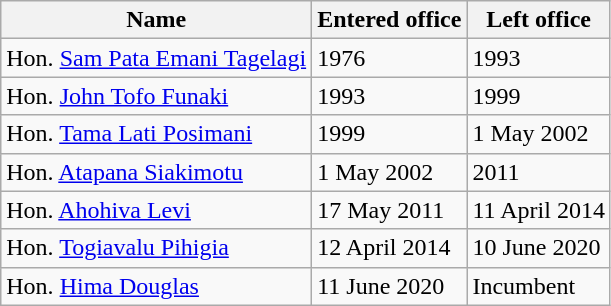<table class="wikitable">
<tr>
<th>Name</th>
<th>Entered office</th>
<th>Left office</th>
</tr>
<tr>
<td>Hon. <a href='#'>Sam Pata Emani Tagelagi</a></td>
<td>1976</td>
<td>1993</td>
</tr>
<tr>
<td>Hon. <a href='#'>John Tofo Funaki</a></td>
<td>1993</td>
<td>1999</td>
</tr>
<tr>
<td>Hon. <a href='#'>Tama Lati Posimani</a></td>
<td>1999</td>
<td>1 May 2002</td>
</tr>
<tr>
<td>Hon. <a href='#'>Atapana Siakimotu</a></td>
<td>1 May 2002</td>
<td>2011</td>
</tr>
<tr>
<td>Hon. <a href='#'>Ahohiva Levi</a></td>
<td>17 May 2011</td>
<td>11 April 2014</td>
</tr>
<tr>
<td>Hon. <a href='#'>Togiavalu Pihigia</a></td>
<td>12 April 2014</td>
<td>10 June 2020</td>
</tr>
<tr>
<td>Hon. <a href='#'>Hima Douglas</a></td>
<td>11 June 2020</td>
<td>Incumbent</td>
</tr>
</table>
